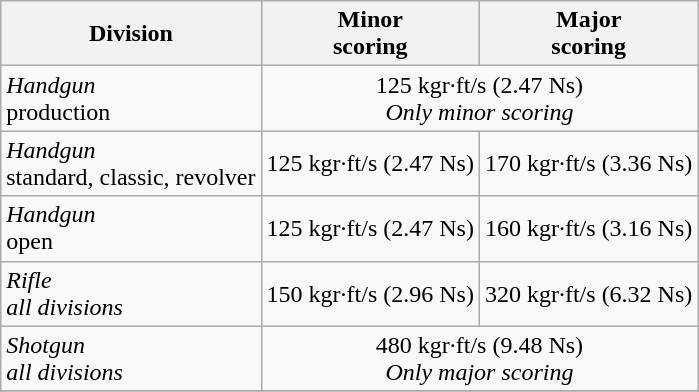<table class="sortable wikitable">
<tr>
<th>Division</th>
<th>Minor <br>scoring</th>
<th>Major <br>scoring</th>
</tr>
<tr>
<td><em>Handgun</em> <br>production</td>
<td colspan="2" style="text-align: center;">125 kgr·ft/s (2.47 Ns) <br><em>Only minor scoring</em></td>
</tr>
<tr>
<td><em>Handgun</em> <br>standard, classic, revolver</td>
<td>125 kgr·ft/s (2.47 Ns)</td>
<td>170 kgr·ft/s (3.36 Ns)</td>
</tr>
<tr>
<td><em>Handgun</em> <br>open</td>
<td>125 kgr·ft/s (2.47 Ns)</td>
<td>160 kgr·ft/s (3.16 Ns)</td>
</tr>
<tr>
<td><em>Rifle</em> <br><em>all divisions</em></td>
<td>150 kgr·ft/s (2.96 Ns)</td>
<td>320 kgr·ft/s (6.32 Ns)</td>
</tr>
<tr>
<td><em>Shotgun</em> <br><em>all divisions</em></td>
<td colspan="2" style="text-align: center;">480 kgr·ft/s (9.48 Ns) <br><em>Only major scoring</em></td>
</tr>
<tr>
</tr>
</table>
